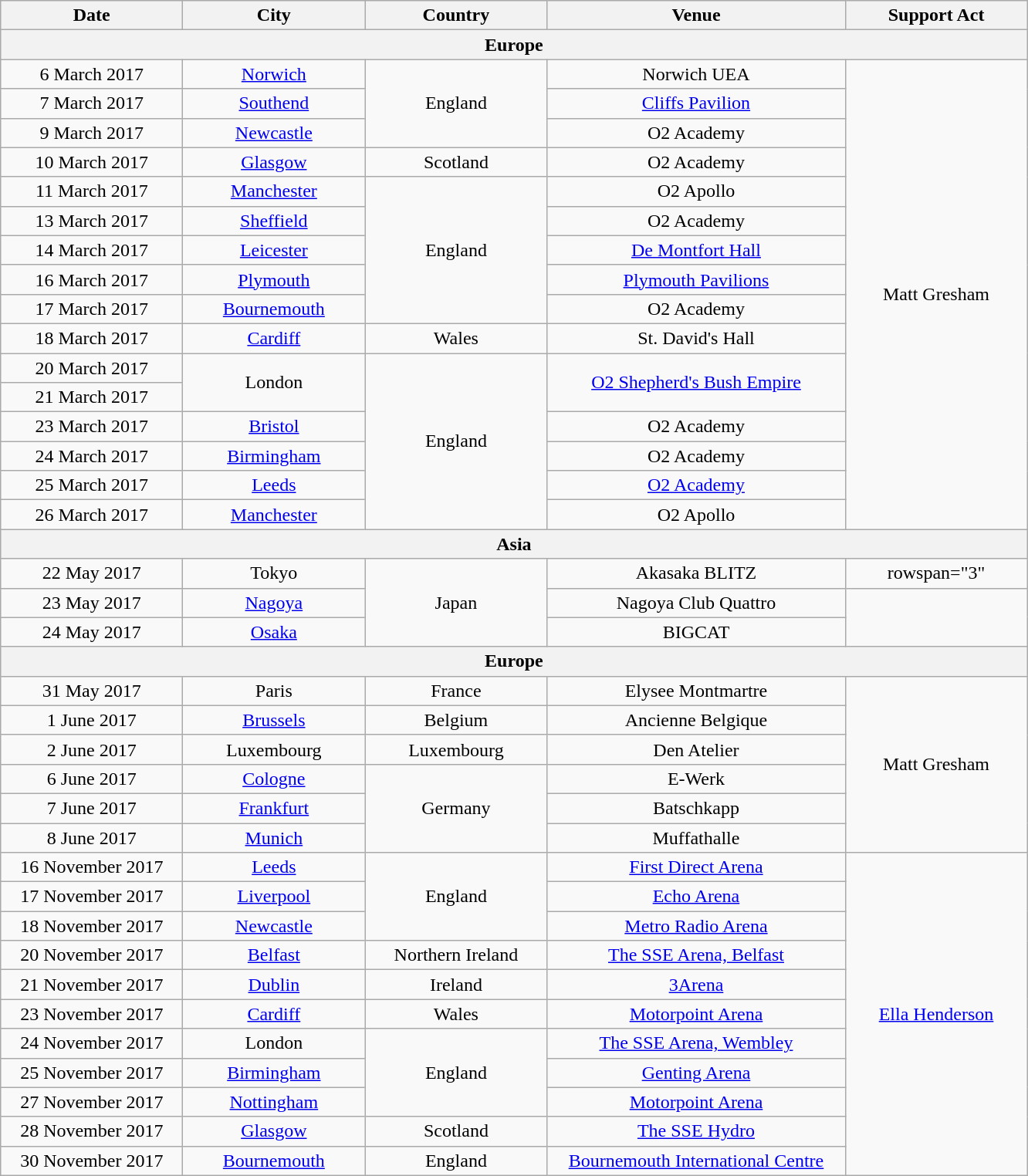<table class="wikitable" style="text-align:center;">
<tr>
<th style="width:150px;">Date</th>
<th style="width:150px;">City</th>
<th style="width:150px;">Country</th>
<th style="width:250px;">Venue</th>
<th style="width:150px;">Support Act</th>
</tr>
<tr>
<th colspan="5">Europe</th>
</tr>
<tr>
<td>6 March 2017</td>
<td><a href='#'>Norwich</a></td>
<td rowspan="3">England</td>
<td>Norwich UEA</td>
<td rowspan="16">Matt Gresham</td>
</tr>
<tr>
<td>7 March 2017</td>
<td><a href='#'>Southend</a></td>
<td><a href='#'>Cliffs Pavilion</a></td>
</tr>
<tr>
<td>9 March 2017</td>
<td><a href='#'>Newcastle</a></td>
<td>O2 Academy</td>
</tr>
<tr>
<td>10 March 2017</td>
<td><a href='#'>Glasgow</a></td>
<td>Scotland</td>
<td>O2 Academy</td>
</tr>
<tr>
<td>11 March 2017</td>
<td><a href='#'>Manchester</a></td>
<td rowspan="5">England</td>
<td>O2 Apollo</td>
</tr>
<tr>
<td>13 March 2017</td>
<td><a href='#'>Sheffield</a></td>
<td>O2 Academy</td>
</tr>
<tr>
<td>14 March 2017</td>
<td><a href='#'>Leicester</a></td>
<td><a href='#'>De Montfort Hall</a></td>
</tr>
<tr>
<td>16 March 2017</td>
<td><a href='#'>Plymouth</a></td>
<td><a href='#'>Plymouth Pavilions</a></td>
</tr>
<tr>
<td>17 March 2017</td>
<td><a href='#'>Bournemouth</a></td>
<td>O2 Academy</td>
</tr>
<tr>
<td>18 March 2017</td>
<td><a href='#'>Cardiff</a></td>
<td>Wales</td>
<td>St. David's Hall</td>
</tr>
<tr>
<td>20 March 2017</td>
<td rowspan="2">London</td>
<td rowspan="6">England</td>
<td rowspan="2"><a href='#'>O2 Shepherd's Bush Empire</a></td>
</tr>
<tr>
<td>21 March 2017</td>
</tr>
<tr>
<td>23 March 2017</td>
<td><a href='#'>Bristol</a></td>
<td>O2 Academy</td>
</tr>
<tr>
<td>24 March 2017</td>
<td><a href='#'>Birmingham</a></td>
<td>O2 Academy</td>
</tr>
<tr>
<td>25 March 2017</td>
<td><a href='#'>Leeds</a></td>
<td><a href='#'>O2 Academy</a></td>
</tr>
<tr>
<td>26 March 2017</td>
<td><a href='#'>Manchester</a></td>
<td>O2 Apollo</td>
</tr>
<tr>
<th colspan="5">Asia</th>
</tr>
<tr>
<td>22 May 2017</td>
<td>Tokyo</td>
<td rowspan="3">Japan</td>
<td>Akasaka BLITZ</td>
<td>rowspan="3" </td>
</tr>
<tr>
<td>23 May 2017</td>
<td><a href='#'>Nagoya</a></td>
<td>Nagoya Club Quattro</td>
</tr>
<tr>
<td>24 May 2017</td>
<td><a href='#'>Osaka</a></td>
<td>BIGCAT</td>
</tr>
<tr>
<th colspan="5">Europe</th>
</tr>
<tr>
<td>31 May 2017</td>
<td>Paris</td>
<td>France</td>
<td>Elysee Montmartre</td>
<td rowspan="6">Matt Gresham</td>
</tr>
<tr>
<td>1 June 2017</td>
<td><a href='#'>Brussels</a></td>
<td>Belgium</td>
<td>Ancienne Belgique</td>
</tr>
<tr>
<td>2 June 2017</td>
<td>Luxembourg</td>
<td>Luxembourg</td>
<td>Den Atelier</td>
</tr>
<tr>
<td>6 June 2017</td>
<td><a href='#'>Cologne</a></td>
<td rowspan="3">Germany</td>
<td>E-Werk</td>
</tr>
<tr>
<td>7 June 2017</td>
<td><a href='#'>Frankfurt</a></td>
<td>Batschkapp</td>
</tr>
<tr>
<td>8 June 2017</td>
<td><a href='#'>Munich</a></td>
<td>Muffathalle</td>
</tr>
<tr>
<td>16 November 2017</td>
<td><a href='#'>Leeds</a></td>
<td rowspan="3">England</td>
<td><a href='#'>First Direct Arena</a></td>
<td rowspan="11"><a href='#'>Ella Henderson</a></td>
</tr>
<tr>
<td>17 November 2017</td>
<td><a href='#'>Liverpool</a></td>
<td><a href='#'>Echo Arena</a></td>
</tr>
<tr>
<td>18 November 2017</td>
<td><a href='#'>Newcastle</a></td>
<td><a href='#'>Metro Radio Arena</a></td>
</tr>
<tr>
<td>20 November 2017</td>
<td><a href='#'>Belfast</a></td>
<td>Northern Ireland</td>
<td><a href='#'>The SSE Arena, Belfast</a></td>
</tr>
<tr>
<td>21 November 2017</td>
<td><a href='#'>Dublin</a></td>
<td>Ireland</td>
<td><a href='#'>3Arena</a></td>
</tr>
<tr>
<td>23 November 2017</td>
<td><a href='#'>Cardiff</a></td>
<td>Wales</td>
<td><a href='#'>Motorpoint Arena</a></td>
</tr>
<tr>
<td>24 November 2017</td>
<td>London</td>
<td rowspan="3">England</td>
<td><a href='#'>The SSE Arena, Wembley</a></td>
</tr>
<tr>
<td>25 November 2017</td>
<td><a href='#'>Birmingham</a></td>
<td><a href='#'>Genting Arena</a></td>
</tr>
<tr>
<td>27 November 2017</td>
<td><a href='#'>Nottingham</a></td>
<td><a href='#'>Motorpoint Arena</a></td>
</tr>
<tr>
<td>28 November 2017</td>
<td><a href='#'>Glasgow</a></td>
<td>Scotland</td>
<td><a href='#'>The SSE Hydro</a></td>
</tr>
<tr>
<td>30 November 2017</td>
<td><a href='#'>Bournemouth</a></td>
<td>England</td>
<td><a href='#'>Bournemouth International Centre</a></td>
</tr>
</table>
